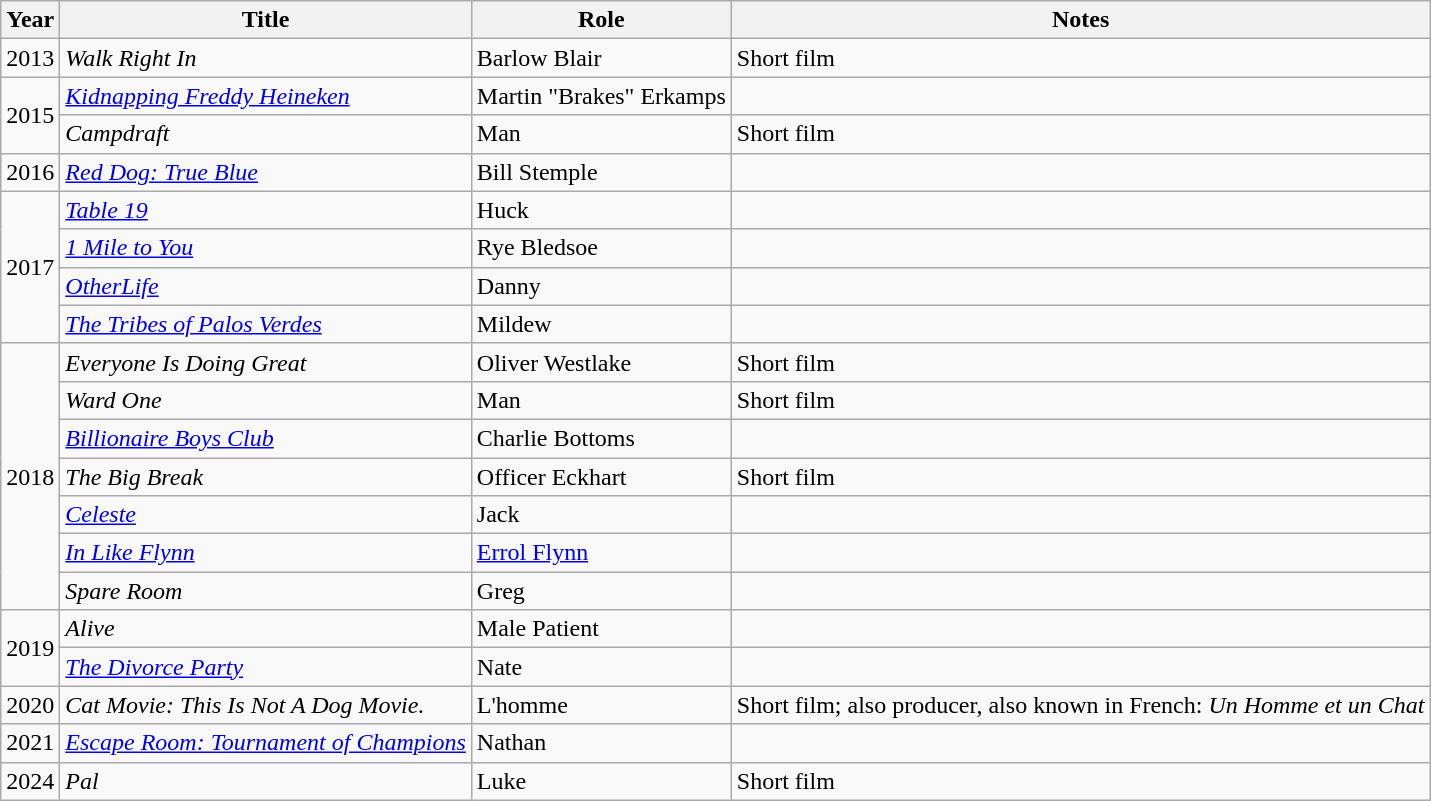<table class="wikitable sortable">
<tr>
<th>Year</th>
<th>Title</th>
<th>Role</th>
<th class="unsortable">Notes</th>
</tr>
<tr>
<td>2013</td>
<td><em>Walk Right In</em></td>
<td>Barlow Blair</td>
<td>Short film</td>
</tr>
<tr>
<td rowspan="2">2015</td>
<td><em><a href='#'>Kidnapping Freddy Heineken</a></em></td>
<td>Martin "Brakes" Erkamps</td>
<td></td>
</tr>
<tr>
<td><em>Campdraft</em></td>
<td>Man</td>
<td>Short film</td>
</tr>
<tr>
<td>2016</td>
<td><em><a href='#'>Red Dog: True Blue</a></em></td>
<td>Bill Stemple</td>
<td></td>
</tr>
<tr>
<td rowspan="4">2017</td>
<td><em><a href='#'>Table 19</a></em></td>
<td>Huck</td>
<td></td>
</tr>
<tr>
<td><em><a href='#'>1 Mile to You</a></em></td>
<td>Rye Bledsoe</td>
<td></td>
</tr>
<tr>
<td><em><a href='#'>OtherLife</a></em></td>
<td>Danny</td>
<td></td>
</tr>
<tr>
<td><em><a href='#'>The Tribes of Palos Verdes</a></em></td>
<td>Mildew</td>
<td></td>
</tr>
<tr>
<td rowspan="7">2018</td>
<td><em>Everyone Is Doing Great</em></td>
<td>Oliver Westlake</td>
<td>Short film</td>
</tr>
<tr>
<td><em>Ward One</em></td>
<td>Man</td>
<td>Short film</td>
</tr>
<tr>
<td><em><a href='#'>Billionaire Boys Club</a></em></td>
<td>Charlie Bottoms</td>
<td></td>
</tr>
<tr>
<td><em>The Big Break</em></td>
<td>Officer Eckhart</td>
<td>Short film</td>
</tr>
<tr>
<td><em><a href='#'>Celeste</a></em></td>
<td>Jack</td>
<td></td>
</tr>
<tr>
<td><em><a href='#'>In Like Flynn</a></em></td>
<td><a href='#'>Errol Flynn</a></td>
<td></td>
</tr>
<tr>
<td><em>Spare Room</em></td>
<td>Greg</td>
<td></td>
</tr>
<tr>
<td rowspan="2">2019</td>
<td><em>Alive</em></td>
<td>Male Patient</td>
<td></td>
</tr>
<tr>
<td><em><a href='#'>The Divorce Party</a></em></td>
<td>Nate</td>
<td></td>
</tr>
<tr>
<td>2020</td>
<td><em>Cat Movie: This Is Not A Dog Movie.</em></td>
<td>L'homme</td>
<td>Short film; also producer, also known in French: <em>Un Homme et un Chat</em></td>
</tr>
<tr>
<td>2021</td>
<td><em><a href='#'>Escape Room: Tournament of Champions</a></em></td>
<td>Nathan</td>
<td></td>
</tr>
<tr>
<td>2024</td>
<td><em>Pal</em></td>
<td>Luke</td>
<td>Short film</td>
</tr>
</table>
